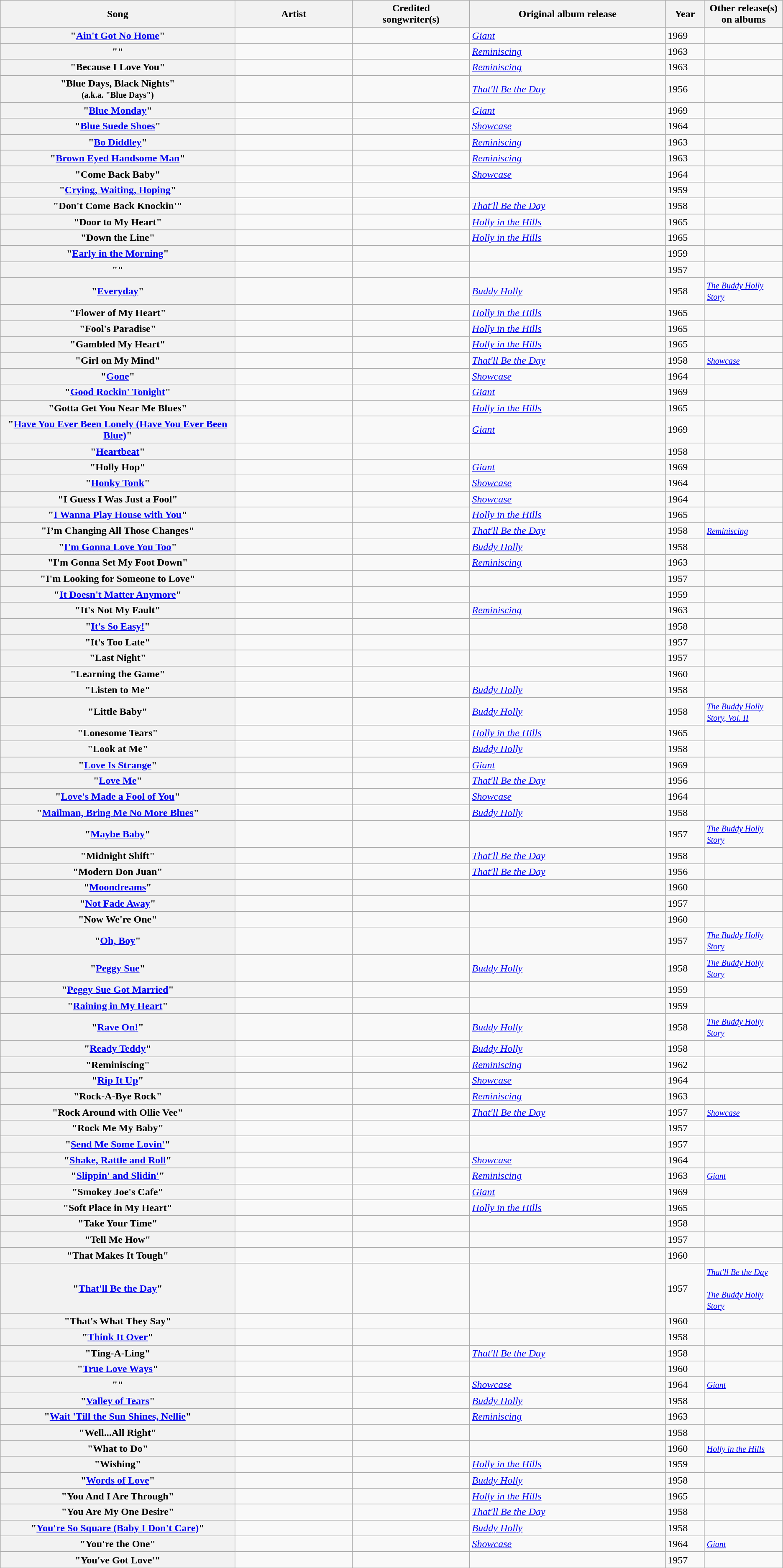<table class="wikitable sortable plainrowheaders">
<tr>
<th scope="col" width=30%>Song</th>
<th scope="col" width=15%>Artist</th>
<th scope="col" width=15%>Credited<br>songwriter(s)</th>
<th scope="col" width=25%>Original album release</th>
<th scope="col" width=5%>Year</th>
<th scope="col" width=25%>Other release(s)<br>on albums</th>
</tr>
<tr>
<th scope="row"><span> "<a href='#'>Ain't Got No Home</a>"</span></th>
<td></td>
<td></td>
<td><em><a href='#'>Giant</a></em></td>
<td>1969</td>
<td></td>
</tr>
<tr>
<th scope="row"><span> ""</span></th>
<td></td>
<td></td>
<td><em><a href='#'>Reminiscing</a></em></td>
<td>1963</td>
<td></td>
</tr>
<tr>
<th scope="row">"Because I Love You"</th>
<td></td>
<td></td>
<td><em><a href='#'>Reminiscing</a></em></td>
<td>1963</td>
<td></td>
</tr>
<tr>
<th scope="row">"Blue Days, Black Nights" <br><small>(a.k.a. "Blue Days")</small></th>
<td></td>
<td></td>
<td><em><a href='#'>That'll Be the Day</a></em></td>
<td>1956</td>
<td></td>
</tr>
<tr>
<th scope="row">"<a href='#'>Blue Monday</a>"</th>
<td></td>
<td></td>
<td><em><a href='#'>Giant</a></em></td>
<td>1969</td>
<td></td>
</tr>
<tr>
<th scope="row">"<a href='#'>Blue Suede Shoes</a>"</th>
<td></td>
<td></td>
<td><em><a href='#'>Showcase</a></em></td>
<td>1964</td>
<td></td>
</tr>
<tr>
<th scope="row">"<a href='#'>Bo Diddley</a>"</th>
<td></td>
<td></td>
<td><em><a href='#'>Reminiscing</a></em></td>
<td>1963</td>
<td></td>
</tr>
<tr>
<th scope="row">"<a href='#'>Brown Eyed Handsome Man</a>"</th>
<td></td>
<td></td>
<td><em><a href='#'>Reminiscing</a></em></td>
<td>1963</td>
<td></td>
</tr>
<tr>
<th scope="row"><span>"Come Back Baby"</span></th>
<td></td>
<td></td>
<td><em><a href='#'>Showcase</a></em></td>
<td>1964</td>
<td></td>
</tr>
<tr>
<th scope="row">"<a href='#'>Crying, Waiting, Hoping</a>"</th>
<td></td>
<td></td>
<td><em></em></td>
<td>1959</td>
<td></td>
</tr>
<tr>
<th scope=row><span>"Don't Come Back Knockin'"</span></th>
<td></td>
<td></td>
<td><em><a href='#'>That'll Be the Day</a></em></td>
<td>1958</td>
<td></td>
</tr>
<tr>
<th scope="row">"Door to My Heart"</th>
<td></td>
<td></td>
<td><em><a href='#'>Holly in the Hills</a></em></td>
<td>1965</td>
<td></td>
</tr>
<tr>
<th scope="row">"Down the Line"</th>
<td></td>
<td></td>
<td><em><a href='#'>Holly in the Hills</a></em></td>
<td>1965</td>
<td></td>
</tr>
<tr>
<th scope="row"><span>"<a href='#'>Early in the Morning</a>"</span></th>
<td></td>
<td></td>
<td><em></em></td>
<td>1959</td>
<td></td>
</tr>
<tr>
<th scope="row">""</th>
<td></td>
<td></td>
<td><em></em></td>
<td>1957</td>
<td></td>
</tr>
<tr>
<th scope="row">"<a href='#'>Everyday</a>"</th>
<td></td>
<td></td>
<td><em><a href='#'>Buddy Holly</a></em></td>
<td>1958</td>
<td><small><em><a href='#'>The Buddy Holly Story</a></em></small></td>
</tr>
<tr>
<th scope="row"><span> "Flower of My Heart"</span></th>
<td></td>
<td></td>
<td><em><a href='#'>Holly in the Hills</a></em></td>
<td>1965</td>
<td></td>
</tr>
<tr>
<th scope="row">"Fool's Paradise"</th>
<td></td>
<td></td>
<td><em><a href='#'>Holly in the Hills</a></em></td>
<td>1965</td>
<td></td>
</tr>
<tr>
<th scope="row"><span>"Gambled My Heart"</span></th>
<td></td>
<td></td>
<td><em><a href='#'>Holly in the Hills</a></em></td>
<td>1965</td>
<td></td>
</tr>
<tr>
<th scope="row">"Girl on My Mind"</th>
<td></td>
<td></td>
<td><em><a href='#'>That'll Be the Day</a></em></td>
<td>1958</td>
<td><small><em><a href='#'>Showcase</a></em></small></td>
</tr>
<tr>
<th scope="row">"<a href='#'>Gone</a>"</th>
<td></td>
<td></td>
<td><em><a href='#'>Showcase</a></em></td>
<td>1964</td>
<td></td>
</tr>
<tr>
<th scope="row">"<a href='#'>Good Rockin' Tonight</a>"</th>
<td></td>
<td></td>
<td><em><a href='#'>Giant</a></em></td>
<td>1969</td>
<td></td>
</tr>
<tr>
<th scope="row">"Gotta Get You Near Me Blues"</th>
<td></td>
<td></td>
<td><em><a href='#'>Holly in the Hills</a></em></td>
<td>1965</td>
<td></td>
</tr>
<tr>
<th scope="row"><span> "<a href='#'>Have You Ever Been Lonely (Have You Ever Been Blue)</a>"</span></th>
<td></td>
<td></td>
<td><em><a href='#'>Giant</a></em></td>
<td>1969</td>
<td></td>
</tr>
<tr>
<th scope="row">"<a href='#'>Heartbeat</a>"</th>
<td></td>
<td></td>
<td><em></em></td>
<td>1958</td>
<td></td>
</tr>
<tr>
<th scope="row">"Holly Hop"</th>
<td></td>
<td></td>
<td><em><a href='#'>Giant</a></em></td>
<td>1969</td>
<td></td>
</tr>
<tr>
<th scope="row">"<a href='#'>Honky Tonk</a>"</th>
<td></td>
<td></td>
<td><em><a href='#'>Showcase</a></em></td>
<td>1964</td>
<td></td>
</tr>
<tr>
<th scope="row"><span> "I Guess I Was Just a Fool"</span></th>
<td></td>
<td></td>
<td><em><a href='#'>Showcase</a></em></td>
<td>1964</td>
<td></td>
</tr>
<tr>
<th scope="row">"<a href='#'>I Wanna Play House with You</a>"</th>
<td></td>
<td></td>
<td><em><a href='#'>Holly in the Hills</a></em></td>
<td>1965</td>
<td></td>
</tr>
<tr>
<th scope="row">"I’m Changing All Those Changes"</th>
<td></td>
<td></td>
<td><em><a href='#'>That'll Be the Day</a></em></td>
<td>1958</td>
<td><small><em><a href='#'>Reminiscing</a></em></small></td>
</tr>
<tr>
<th scope="row">"<a href='#'>I'm Gonna Love You Too</a>"</th>
<td></td>
<td></td>
<td><em><a href='#'>Buddy Holly</a></em></td>
<td>1958</td>
<td></td>
</tr>
<tr>
<th scope="row">"I'm Gonna Set My Foot Down"</th>
<td></td>
<td></td>
<td><em><a href='#'>Reminiscing</a></em></td>
<td>1963</td>
<td></td>
</tr>
<tr>
<th scope="row">"I'm Looking for Someone to Love"</th>
<td></td>
<td></td>
<td><em></em></td>
<td>1957</td>
<td></td>
</tr>
<tr>
<th scope="row">"<a href='#'>It Doesn't Matter Anymore</a>"</th>
<td></td>
<td></td>
<td><em></em></td>
<td>1959</td>
<td></td>
</tr>
<tr>
<th scope="row">"It's Not My Fault"</th>
<td></td>
<td></td>
<td><em><a href='#'>Reminiscing</a></em></td>
<td>1963</td>
<td></td>
</tr>
<tr>
<th scope="row">"<a href='#'>It's So Easy!</a>"</th>
<td></td>
<td></td>
<td><em></em></td>
<td>1958</td>
<td></td>
</tr>
<tr>
<th scope="row">"It's Too Late"</th>
<td></td>
<td></td>
<td><em></em></td>
<td>1957</td>
<td></td>
</tr>
<tr>
<th scope="row"><span>"Last Night"</span></th>
<td></td>
<td></td>
<td><em></em></td>
<td>1957</td>
<td></td>
</tr>
<tr>
<th scope="row">"Learning the Game"</th>
<td></td>
<td></td>
<td><em></em></td>
<td>1960</td>
<td></td>
</tr>
<tr>
<th scope="row">"Listen to Me"</th>
<td></td>
<td></td>
<td><em><a href='#'>Buddy Holly</a></em></td>
<td>1958</td>
<td></td>
</tr>
<tr>
<th scope="row">"Little Baby"</th>
<td></td>
<td></td>
<td><em><a href='#'>Buddy Holly</a></em></td>
<td>1958</td>
<td><small><em><a href='#'>The Buddy Holly Story, Vol. II</a></em></small></td>
</tr>
<tr>
<th scope="row">"Lonesome Tears"</th>
<td></td>
<td></td>
<td><em><a href='#'>Holly in the Hills</a></em></td>
<td>1965</td>
<td></td>
</tr>
<tr>
<th scope="row">"Look at Me"</th>
<td></td>
<td></td>
<td><em><a href='#'>Buddy Holly</a></em></td>
<td>1958</td>
<td></td>
</tr>
<tr>
<th scope="row">"<a href='#'>Love Is Strange</a>"</th>
<td></td>
<td></td>
<td><em><a href='#'>Giant</a></em></td>
<td>1969</td>
<td></td>
</tr>
<tr>
<th scope="row">"<a href='#'>Love Me</a>"</th>
<td></td>
<td></td>
<td><em><a href='#'>That'll Be the Day</a></em></td>
<td>1956</td>
<td></td>
</tr>
<tr>
<th scope="row">"<a href='#'>Love's Made a Fool of You</a>"</th>
<td></td>
<td></td>
<td><em><a href='#'>Showcase</a></em></td>
<td>1964</td>
<td></td>
</tr>
<tr>
<th scope="row"><span> "<a href='#'>Mailman, Bring Me No More Blues</a>"</span></th>
<td></td>
<td></td>
<td><em><a href='#'>Buddy Holly</a></em></td>
<td>1958</td>
<td></td>
</tr>
<tr>
<th scope="row">"<a href='#'>Maybe Baby</a>"</th>
<td></td>
<td></td>
<td><em></em></td>
<td>1957</td>
<td><small><em><a href='#'>The Buddy Holly Story</a></em></small></td>
</tr>
<tr>
<th scope="row">"Midnight Shift"</th>
<td></td>
<td></td>
<td><em><a href='#'>That'll Be the Day</a></em></td>
<td>1958</td>
<td></td>
</tr>
<tr>
<th scope="row">"Modern Don Juan"</th>
<td></td>
<td></td>
<td><em><a href='#'>That'll Be the Day</a></em></td>
<td>1956</td>
<td></td>
</tr>
<tr>
<th scope="row">"<a href='#'>Moondreams</a>"</th>
<td></td>
<td></td>
<td><em></em></td>
<td>1960</td>
<td></td>
</tr>
<tr>
<th scope="row"><span>"<a href='#'>Not Fade Away</a>"</span></th>
<td></td>
<td></td>
<td><em></em></td>
<td>1957</td>
<td></td>
</tr>
<tr>
<th scope="row">"Now We're One"</th>
<td></td>
<td></td>
<td><em></em></td>
<td>1960</td>
<td></td>
</tr>
<tr>
<th scope="row"><span>"<a href='#'>Oh, Boy</a>"</span></th>
<td></td>
<td></td>
<td><em></em></td>
<td>1957</td>
<td><small><em><a href='#'>The Buddy Holly Story</a></em></small></td>
</tr>
<tr>
<th scope="row"><span>"<a href='#'>Peggy Sue</a>"</span></th>
<td></td>
<td></td>
<td><em><a href='#'>Buddy Holly</a></em></td>
<td>1958</td>
<td><small><em><a href='#'>The Buddy Holly Story</a></em></small></td>
</tr>
<tr>
<th scope="row">"<a href='#'>Peggy Sue Got Married</a>"</th>
<td></td>
<td></td>
<td><em></em></td>
<td>1959</td>
<td></td>
</tr>
<tr>
<th scope="row"><span>"<a href='#'>Raining in My Heart</a>"</span></th>
<td></td>
<td></td>
<td><em></em></td>
<td>1959</td>
<td></td>
</tr>
<tr>
<th scope="row">"<a href='#'>Rave On!</a>"</th>
<td></td>
<td></td>
<td><em><a href='#'>Buddy Holly</a></em></td>
<td>1958</td>
<td><small><em><a href='#'>The Buddy Holly Story</a></em></small></td>
</tr>
<tr>
<th scope="row">"<a href='#'>Ready Teddy</a>"</th>
<td></td>
<td></td>
<td><em><a href='#'>Buddy Holly</a></em></td>
<td>1958</td>
<td></td>
</tr>
<tr>
<th scope="row">"Reminiscing"</th>
<td></td>
<td></td>
<td><em><a href='#'>Reminiscing</a></em></td>
<td>1962</td>
<td></td>
</tr>
<tr>
<th scope="row">"<a href='#'>Rip It Up</a>"</th>
<td></td>
<td></td>
<td><em><a href='#'>Showcase</a></em></td>
<td>1964</td>
<td></td>
</tr>
<tr>
<th scope="row">"Rock-A-Bye Rock"</th>
<td></td>
<td></td>
<td><em><a href='#'>Reminiscing</a></em></td>
<td>1963</td>
<td></td>
</tr>
<tr>
<th scope="row">"Rock Around with Ollie Vee"</th>
<td></td>
<td></td>
<td><em><a href='#'>That'll Be the Day</a></em></td>
<td>1957</td>
<td><small><em><a href='#'>Showcase</a></em></small></td>
</tr>
<tr>
<th scope="row">"Rock Me My Baby"</th>
<td></td>
<td></td>
<td><em></em></td>
<td>1957</td>
<td></td>
</tr>
<tr>
<th scope="row"><span>"<a href='#'>Send Me Some Lovin'</a>"</span></th>
<td></td>
<td></td>
<td><em></em></td>
<td>1957</td>
<td></td>
</tr>
<tr>
<th scope="row">"<a href='#'>Shake, Rattle and Roll</a>"</th>
<td></td>
<td></td>
<td><em><a href='#'>Showcase</a></em></td>
<td>1964</td>
<td></td>
</tr>
<tr>
<th scope="row">"<a href='#'>Slippin' and Slidin'</a>"</th>
<td></td>
<td></td>
<td><em><a href='#'>Reminiscing</a></em></td>
<td>1963</td>
<td><small><em><a href='#'>Giant</a></em></small></td>
</tr>
<tr>
<th scope="row">"Smokey Joe's Cafe"</th>
<td></td>
<td></td>
<td><em><a href='#'>Giant</a></em></td>
<td>1969</td>
<td></td>
</tr>
<tr>
<th scope="row">"Soft Place in My Heart"</th>
<td></td>
<td></td>
<td><em><a href='#'>Holly in the Hills</a></em></td>
<td>1965</td>
<td></td>
</tr>
<tr>
<th scope="row"><span>"Take Your Time"</span></th>
<td></td>
<td></td>
<td><em></em></td>
<td>1958</td>
<td></td>
</tr>
<tr>
<th scope="row">"Tell Me How"</th>
<td></td>
<td></td>
<td><em></em></td>
<td>1957</td>
<td></td>
</tr>
<tr>
<th scope="row">"That Makes It Tough"</th>
<td></td>
<td></td>
<td><em></em></td>
<td>1960</td>
<td></td>
</tr>
<tr>
<th scope="row">"<a href='#'>That'll Be the Day</a>"</th>
<td></td>
<td></td>
<td><em></em></td>
<td>1957</td>
<td><small><em><a href='#'>That'll Be the Day</a></em></small> <small></small><br><br><small><em><a href='#'>The Buddy Holly Story</a></em></small></td>
</tr>
<tr>
<th scope="row">"That's What They Say"</th>
<td></td>
<td></td>
<td><em></em></td>
<td>1960</td>
<td></td>
</tr>
<tr>
<th scope="row">"<a href='#'>Think It Over</a>"</th>
<td></td>
<td></td>
<td><em></em></td>
<td>1958</td>
<td></td>
</tr>
<tr>
<th scope="row">"Ting-A-Ling"</th>
<td></td>
<td></td>
<td><em><a href='#'>That'll Be the Day</a></em></td>
<td>1958</td>
<td></td>
</tr>
<tr>
<th scope="row">"<a href='#'>True Love Ways</a>"</th>
<td></td>
<td></td>
<td><em></em></td>
<td>1960</td>
<td></td>
</tr>
<tr>
<th scope="row"><span>""</span></th>
<td></td>
<td></td>
<td><em><a href='#'>Showcase</a></em></td>
<td>1964</td>
<td><small><em><a href='#'>Giant</a></em></small></td>
</tr>
<tr>
<th scope=row><span>"<a href='#'>Valley of Tears</a>"</span></th>
<td></td>
<td></td>
<td><em><a href='#'>Buddy Holly</a></em></td>
<td>1958</td>
<td></td>
</tr>
<tr>
<th scope="row"><span>"<a href='#'>Wait 'Till the Sun Shines, Nellie</a>"</span></th>
<td></td>
<td></td>
<td><em><a href='#'>Reminiscing</a></em></td>
<td>1963</td>
<td></td>
</tr>
<tr>
<th scope="row">"Well...All Right"</th>
<td></td>
<td></td>
<td><em></em></td>
<td>1958</td>
<td></td>
</tr>
<tr>
<th scope="row">"What to Do"</th>
<td></td>
<td></td>
<td><em></em></td>
<td>1960</td>
<td><small><em><a href='#'>Holly in the Hills</a></em></small></td>
</tr>
<tr>
<th scope="row">"Wishing"</th>
<td></td>
<td></td>
<td><em><a href='#'>Holly in the Hills</a></em></td>
<td>1959</td>
<td></td>
</tr>
<tr>
<th scope="row">"<a href='#'>Words of Love</a>"</th>
<td></td>
<td></td>
<td><em><a href='#'>Buddy Holly</a></em></td>
<td>1958</td>
<td></td>
</tr>
<tr>
<th scope="row"><span>"You And I Are Through"</span></th>
<td></td>
<td></td>
<td><em><a href='#'>Holly in the Hills</a></em></td>
<td>1965</td>
<td></td>
</tr>
<tr>
<th scope="row">"You Are My One Desire"</th>
<td></td>
<td></td>
<td><em><a href='#'>That'll Be the Day</a></em></td>
<td>1958</td>
<td></td>
</tr>
<tr>
<th scope="row">"<a href='#'>You're So Square (Baby I Don't Care)</a>"</th>
<td></td>
<td></td>
<td><em><a href='#'>Buddy Holly</a></em></td>
<td>1958</td>
<td></td>
</tr>
<tr>
<th scope="row">"You're the One"</th>
<td></td>
<td></td>
<td><em><a href='#'>Showcase</a></em></td>
<td>1964</td>
<td><small><em><a href='#'>Giant</a></em></small></td>
</tr>
<tr>
<th scope="row">"You've Got Love'"</th>
<td></td>
<td></td>
<td><em></em></td>
<td>1957</td>
<td></td>
</tr>
</table>
